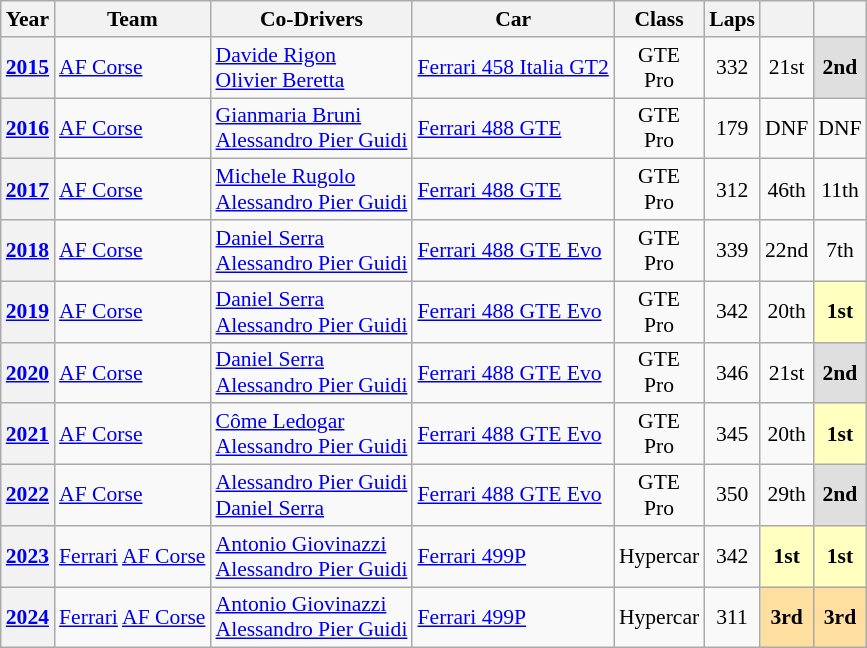<table class="wikitable" style="text-align:center; font-size:90%">
<tr>
<th>Year</th>
<th>Team</th>
<th>Co-Drivers</th>
<th>Car</th>
<th>Class</th>
<th>Laps</th>
<th></th>
<th></th>
</tr>
<tr>
<th><a href='#'>2015</a></th>
<td align="left"> <a href='#'>AF Corse</a></td>
<td align="left"> <a href='#'>Davide Rigon</a><br> <a href='#'>Olivier Beretta</a></td>
<td align="left"><a href='#'>Ferrari 458 Italia GT2</a></td>
<td>GTE<br>Pro</td>
<td>332</td>
<td>21st</td>
<td style="background:#DFDFDF;"><strong>2nd</strong></td>
</tr>
<tr>
<th><a href='#'>2016</a></th>
<td align="left"> <a href='#'>AF Corse</a></td>
<td align="left"> <a href='#'>Gianmaria Bruni</a><br> <a href='#'>Alessandro Pier Guidi</a></td>
<td align="left"><a href='#'>Ferrari 488 GTE</a></td>
<td>GTE<br>Pro</td>
<td>179</td>
<td>DNF</td>
<td>DNF</td>
</tr>
<tr>
<th><a href='#'>2017</a></th>
<td align="left"> <a href='#'>AF Corse</a></td>
<td align="left"> <a href='#'>Michele Rugolo</a><br> <a href='#'>Alessandro Pier Guidi</a></td>
<td align="left"><a href='#'>Ferrari 488 GTE</a></td>
<td>GTE<br>Pro</td>
<td>312</td>
<td>46th</td>
<td>11th</td>
</tr>
<tr>
<th><a href='#'>2018</a></th>
<td align="left"> <a href='#'>AF Corse</a></td>
<td align="left"> <a href='#'>Daniel Serra</a><br> <a href='#'>Alessandro Pier Guidi</a></td>
<td align="left"><a href='#'>Ferrari 488 GTE Evo</a></td>
<td>GTE<br>Pro</td>
<td>339</td>
<td>22nd</td>
<td>7th</td>
</tr>
<tr>
<th><a href='#'>2019</a></th>
<td align="left"> <a href='#'>AF Corse</a></td>
<td align="left"> <a href='#'>Daniel Serra</a><br> <a href='#'>Alessandro Pier Guidi</a></td>
<td align="left"><a href='#'>Ferrari 488 GTE Evo</a></td>
<td>GTE<br>Pro</td>
<td>342</td>
<td>20th</td>
<td style="background:#FFFFBF;"><strong>1st</strong></td>
</tr>
<tr>
<th><a href='#'>2020</a></th>
<td align="left"> <a href='#'>AF Corse</a></td>
<td align="left"> <a href='#'>Daniel Serra</a><br> <a href='#'>Alessandro Pier Guidi</a></td>
<td align="left"><a href='#'>Ferrari 488 GTE Evo</a></td>
<td>GTE<br>Pro</td>
<td>346</td>
<td>21st</td>
<td style="background:#DFDFDF;"><strong>2nd</strong></td>
</tr>
<tr>
<th><a href='#'>2021</a></th>
<td align="left"> <a href='#'>AF Corse</a></td>
<td align="left"> <a href='#'>Côme Ledogar</a><br> <a href='#'>Alessandro Pier Guidi</a></td>
<td align="left"><a href='#'>Ferrari 488 GTE Evo</a></td>
<td>GTE<br>Pro</td>
<td>345</td>
<td>20th</td>
<td style="background:#FFFFBF;"><strong>1st</strong></td>
</tr>
<tr>
<th><a href='#'>2022</a></th>
<td align="left"> <a href='#'>AF Corse</a></td>
<td align="left"> <a href='#'>Alessandro Pier Guidi</a><br> <a href='#'>Daniel Serra</a></td>
<td align="left"><a href='#'>Ferrari 488 GTE Evo</a></td>
<td>GTE<br>Pro</td>
<td>350</td>
<td>29th</td>
<td style="background:#DFDFDF;"><strong>2nd</strong></td>
</tr>
<tr>
<th><a href='#'>2023</a></th>
<td align="left" nowrap> <a href='#'>Ferrari</a> <a href='#'>AF Corse</a></td>
<td align="left" nowrap> <a href='#'>Antonio Giovinazzi</a><br> <a href='#'>Alessandro Pier Guidi</a></td>
<td align="left" nowrap><a href='#'>Ferrari 499P</a></td>
<td>Hypercar</td>
<td>342</td>
<td style="background:#FFFFBF;"><strong>1st</strong></td>
<td style="background:#FFFFBF;"><strong>1st</strong></td>
</tr>
<tr>
<th><a href='#'>2024</a></th>
<td align="left" nowrap> <a href='#'>Ferrari</a> <a href='#'>AF Corse</a></td>
<td align="left" nowrap> <a href='#'>Antonio Giovinazzi</a><br> <a href='#'>Alessandro Pier Guidi</a></td>
<td align="left" nowrap><a href='#'>Ferrari 499P</a></td>
<td>Hypercar</td>
<td>311</td>
<td style="background:#FFDF9F;"><strong>3rd</strong></td>
<td style="background:#FFDF9F;"><strong>3rd</strong></td>
</tr>
</table>
